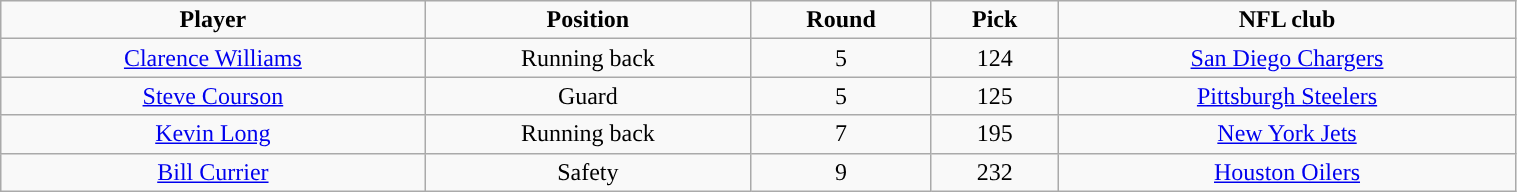<table class="wikitable" width="80%">
<tr align="center">
<td><strong>Player</strong></td>
<td><strong>Position</strong></td>
<td><strong>Round</strong></td>
<td><strong>Pick</strong></td>
<td><strong>NFL club</strong></td>
</tr>
<tr align="center" bgcolor="">
<td><a href='#'>Clarence Williams</a></td>
<td>Running back</td>
<td>5</td>
<td>124</td>
<td><a href='#'>San Diego Chargers</a></td>
</tr>
<tr align="center" bgcolor="">
<td><a href='#'>Steve Courson</a></td>
<td>Guard</td>
<td>5</td>
<td>125</td>
<td><a href='#'>Pittsburgh Steelers</a></td>
</tr>
<tr align="center" bgcolor="">
<td><a href='#'>Kevin Long</a></td>
<td>Running back</td>
<td>7</td>
<td>195</td>
<td><a href='#'>New York Jets</a></td>
</tr>
<tr align="center" bgcolor="">
<td><a href='#'>Bill Currier</a></td>
<td>Safety</td>
<td>9</td>
<td>232</td>
<td><a href='#'>Houston Oilers</a></td>
</tr>
</table>
